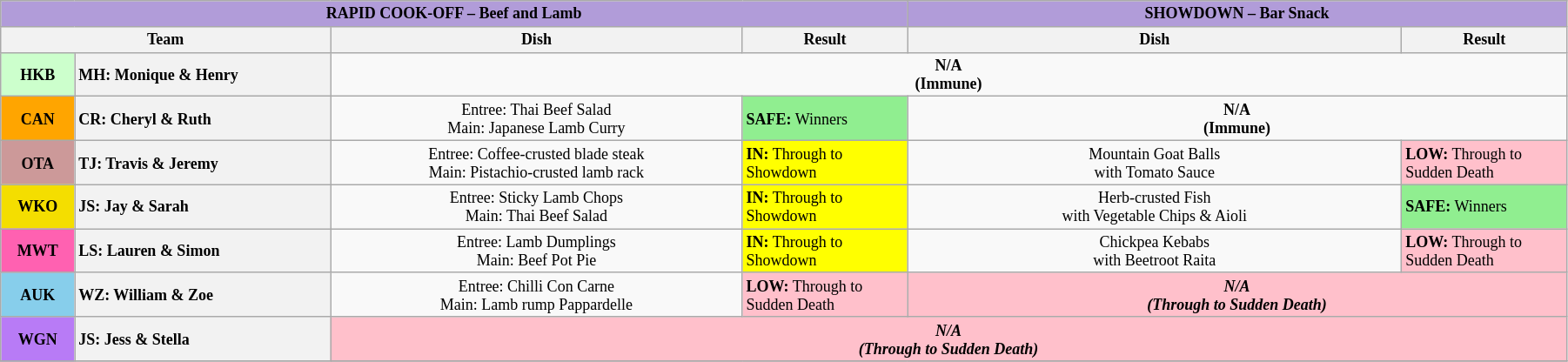<table class="wikitable" style="text-align: center; font-size: 9pt; line-height:14px; width:95%">
<tr>
<th colspan="4" style="background:#b19cd9; ">RAPID COOK-OFF – Beef and Lamb</th>
<th colspan="2" style="background:#b19cd9; ">SHOWDOWN – Bar Snack</th>
</tr>
<tr>
<th colspan="2" style="width: 20%;">Team</th>
<th style="width:25%;">Dish</th>
<th style="width:10%;">Result</th>
<th style="width:30%;">Dish</th>
<th style="width:10%;">Result</th>
</tr>
<tr>
<td scope="row" align="center" style="background:#CCFFCC; "><strong>HKB</strong></td>
<th scope="row" style="text-align:left;">MH: Monique & Henry</th>
<td colspan="4" style="text-align:center;" style="background:lightgreen; "><strong>N/A<br>(Immune)</strong></td>
</tr>
<tr>
<td scope="row" align="center" style="background:orange; "><strong>CAN</strong></td>
<th scope="row" style="text-align:left;">CR: Cheryl & Ruth</th>
<td>Entree: Thai Beef Salad<br>Main: Japanese Lamb Curry</td>
<td scope="row" style="text-align:left;" bgcolor="lightgreen"><strong>SAFE:</strong> Winners</td>
<td colspan="2" style="text-align:center;" style="background:lightgreen; "><strong>N/A<br>(Immune)</strong></td>
</tr>
<tr>
<td scope="row" align="center" style="background-color:#CC9999; "><strong>OTA</strong></td>
<th scope="row" style="text-align:left;">TJ: Travis & Jeremy</th>
<td>Entree: Coffee-crusted blade steak<br>Main: Pistachio-crusted lamb rack</td>
<td scope="row" style="text-align:left;" bgcolor="yellow"><strong>IN:</strong> Through to Showdown</td>
<td>Mountain Goat Balls<br>with Tomato Sauce</td>
<td scope="row" style="text-align:left;" bgcolor="pink"><strong>LOW:</strong> Through to Sudden Death</td>
</tr>
<tr>
<td scope="row" align="center" style="background:#F4DE00; "><strong>WKO</strong></td>
<th scope="row" style="text-align:left;">JS: Jay & Sarah</th>
<td>Entree: Sticky Lamb Chops<br>Main: Thai Beef Salad</td>
<td scope="row" style="text-align:left;" bgcolor="yellow"><strong>IN:</strong> Through to Showdown</td>
<td>Herb-crusted Fish<br>with Vegetable Chips & Aioli</td>
<td scope="row" style="text-align:left;" bgcolor="lightgreen"><strong>SAFE:</strong> Winners</td>
</tr>
<tr>
<td scope="row" align="center" style="background:#FF61B1; "><strong>MWT</strong></td>
<th scope="row" style="text-align:left;">LS: Lauren & Simon</th>
<td>Entree: Lamb Dumplings<br>Main: Beef Pot Pie</td>
<td scope="row" style="text-align:left;" bgcolor="yellow"><strong>IN:</strong> Through to Showdown</td>
<td>Chickpea Kebabs<br>with Beetroot Raita</td>
<td scope="row" style="text-align:left;" bgcolor="pink"><strong>LOW:</strong> Through to Sudden Death</td>
</tr>
<tr>
<td scope="row" align="center" style="background-color:skyblue; "><strong>AUK</strong></td>
<th scope="row" style="text-align:left;">WZ: William & Zoe</th>
<td>Entree: Chilli Con Carne<br>Main: Lamb rump Pappardelle</td>
<td scope="row" style="text-align:left;" bgcolor="pink"><strong>LOW:</strong> Through to Sudden Death</td>
<td colspan="2" style="background:pink; "><strong><em>N/A<br>(Through to Sudden Death)</em></strong></td>
</tr>
<tr>
<td scope="row" align="center" style="background:#B87BF6; "><strong>WGN</strong></td>
<th scope="row" style="text-align:left;">JS: Jess & Stella</th>
<td colspan="4" style="background:pink; "><strong><em>N/A<br>(Through to Sudden Death)</em></strong></td>
</tr>
<tr>
</tr>
</table>
